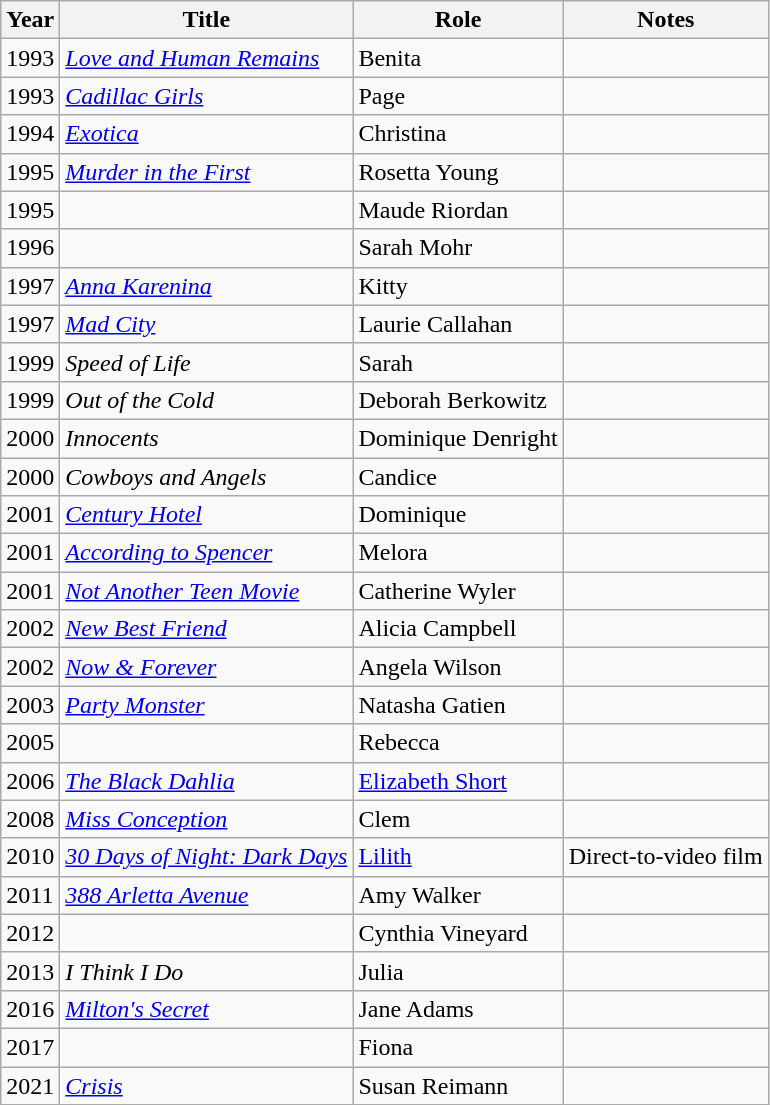<table class="wikitable sortable">
<tr>
<th>Year</th>
<th>Title</th>
<th>Role</th>
<th class="unsortable">Notes</th>
</tr>
<tr>
<td>1993</td>
<td><em><a href='#'>Love and Human Remains</a></em></td>
<td>Benita</td>
<td></td>
</tr>
<tr>
<td>1993</td>
<td><em><a href='#'>Cadillac Girls</a></em></td>
<td>Page</td>
<td></td>
</tr>
<tr>
<td>1994</td>
<td><em><a href='#'>Exotica</a></em></td>
<td>Christina</td>
<td></td>
</tr>
<tr>
<td>1995</td>
<td><em><a href='#'>Murder in the First</a></em></td>
<td>Rosetta Young</td>
<td></td>
</tr>
<tr>
<td>1995</td>
<td><em></em></td>
<td>Maude Riordan</td>
<td></td>
</tr>
<tr>
<td>1996</td>
<td><em></em></td>
<td>Sarah Mohr</td>
<td></td>
</tr>
<tr>
<td>1997</td>
<td><em><a href='#'>Anna Karenina</a></em></td>
<td>Kitty</td>
<td></td>
</tr>
<tr>
<td>1997</td>
<td><em><a href='#'>Mad City</a></em></td>
<td>Laurie Callahan</td>
<td></td>
</tr>
<tr>
<td>1999</td>
<td><em>Speed of Life</em></td>
<td>Sarah</td>
<td></td>
</tr>
<tr>
<td>1999</td>
<td><em>Out of the Cold</em></td>
<td>Deborah Berkowitz</td>
<td></td>
</tr>
<tr>
<td>2000</td>
<td><em>Innocents</em></td>
<td>Dominique Denright</td>
<td></td>
</tr>
<tr>
<td>2000</td>
<td><em>Cowboys and Angels</em></td>
<td>Candice</td>
<td></td>
</tr>
<tr>
<td>2001</td>
<td><em><a href='#'>Century Hotel</a></em></td>
<td>Dominique</td>
<td></td>
</tr>
<tr>
<td>2001</td>
<td><em><a href='#'>According to Spencer</a></em></td>
<td>Melora</td>
<td></td>
</tr>
<tr>
<td>2001</td>
<td><em><a href='#'>Not Another Teen Movie</a></em></td>
<td>Catherine Wyler</td>
<td></td>
</tr>
<tr>
<td>2002</td>
<td><em><a href='#'>New Best Friend</a></em></td>
<td>Alicia Campbell</td>
<td></td>
</tr>
<tr>
<td>2002</td>
<td><em><a href='#'>Now & Forever</a></em></td>
<td>Angela Wilson</td>
<td></td>
</tr>
<tr>
<td>2003</td>
<td><em><a href='#'>Party Monster</a></em></td>
<td>Natasha Gatien</td>
<td></td>
</tr>
<tr>
<td>2005</td>
<td><em></em></td>
<td>Rebecca</td>
<td></td>
</tr>
<tr>
<td>2006</td>
<td data-sort-value="Black Dahlia, The"><em><a href='#'>The Black Dahlia</a></em></td>
<td><a href='#'>Elizabeth Short</a></td>
<td></td>
</tr>
<tr>
<td>2008</td>
<td><em><a href='#'>Miss Conception</a></em></td>
<td>Clem</td>
<td></td>
</tr>
<tr>
<td>2010</td>
<td><em><a href='#'>30 Days of Night: Dark Days</a></em></td>
<td><a href='#'>Lilith</a></td>
<td>Direct-to-video film</td>
</tr>
<tr>
<td>2011</td>
<td><em><a href='#'>388 Arletta Avenue</a></em></td>
<td>Amy Walker</td>
<td></td>
</tr>
<tr>
<td>2012</td>
<td><em></em></td>
<td>Cynthia Vineyard</td>
<td></td>
</tr>
<tr>
<td>2013</td>
<td><em>I Think I Do</em></td>
<td>Julia</td>
<td></td>
</tr>
<tr>
<td>2016</td>
<td><em><a href='#'>Milton's Secret</a></em></td>
<td>Jane Adams</td>
<td></td>
</tr>
<tr>
<td>2017</td>
<td><em></em></td>
<td>Fiona</td>
<td></td>
</tr>
<tr>
<td>2021</td>
<td><em><a href='#'>Crisis</a></em></td>
<td>Susan Reimann</td>
<td></td>
</tr>
</table>
